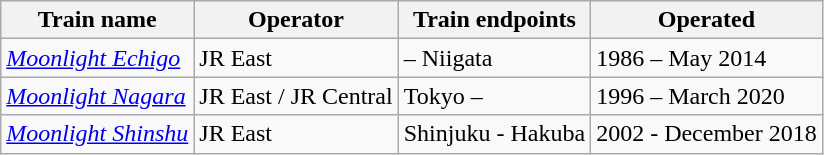<table class="wikitable">
<tr valign="top">
<th>Train name</th>
<th>Operator</th>
<th>Train endpoints</th>
<th>Operated</th>
</tr>
<tr valign="top">
<td><em><a href='#'>Moonlight Echigo</a></em></td>
<td>JR East</td>
<td> – Niigata</td>
<td>1986 – May 2014</td>
</tr>
<tr valign="top">
<td><em><a href='#'>Moonlight Nagara</a></em></td>
<td>JR East / JR Central</td>
<td>Tokyo – </td>
<td>1996 – March 2020</td>
</tr>
<tr>
<td><em><a href='#'>Moonlight Shinshu</a></em></td>
<td>JR East</td>
<td>Shinjuku - Hakuba</td>
<td>2002 - December 2018</td>
</tr>
</table>
